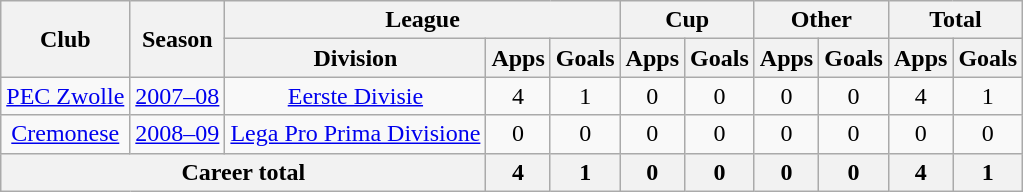<table class=wikitable style=text-align:center>
<tr>
<th rowspan="2">Club</th>
<th rowspan="2">Season</th>
<th colspan="3">League</th>
<th colspan="2">Cup</th>
<th colspan="2">Other</th>
<th colspan="2">Total</th>
</tr>
<tr>
<th>Division</th>
<th>Apps</th>
<th>Goals</th>
<th>Apps</th>
<th>Goals</th>
<th>Apps</th>
<th>Goals</th>
<th>Apps</th>
<th>Goals</th>
</tr>
<tr>
<td><a href='#'>PEC Zwolle</a></td>
<td><a href='#'>2007–08</a></td>
<td><a href='#'>Eerste Divisie</a></td>
<td>4</td>
<td>1</td>
<td>0</td>
<td>0</td>
<td>0</td>
<td>0</td>
<td>4</td>
<td>1</td>
</tr>
<tr>
<td><a href='#'>Cremonese</a></td>
<td><a href='#'>2008–09</a></td>
<td><a href='#'>Lega Pro Prima Divisione</a></td>
<td>0</td>
<td>0</td>
<td>0</td>
<td>0</td>
<td>0</td>
<td>0</td>
<td>0</td>
<td>0</td>
</tr>
<tr>
<th colspan="3"><strong>Career total</strong></th>
<th>4</th>
<th>1</th>
<th>0</th>
<th>0</th>
<th>0</th>
<th>0</th>
<th>4</th>
<th>1</th>
</tr>
</table>
